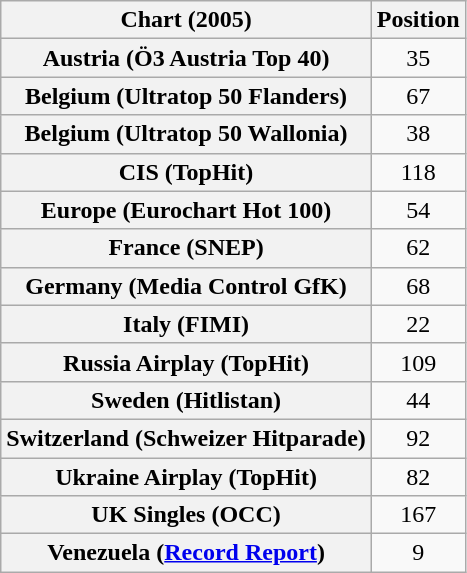<table class="wikitable sortable plainrowheaders" style="text-align:center">
<tr>
<th>Chart (2005)</th>
<th>Position</th>
</tr>
<tr>
<th scope="row">Austria (Ö3 Austria Top 40)</th>
<td>35</td>
</tr>
<tr>
<th scope="row">Belgium (Ultratop 50 Flanders)</th>
<td>67</td>
</tr>
<tr>
<th scope="row">Belgium (Ultratop 50 Wallonia)</th>
<td>38</td>
</tr>
<tr>
<th scope="row">CIS (TopHit)</th>
<td>118</td>
</tr>
<tr>
<th scope="row">Europe (Eurochart Hot 100)</th>
<td>54</td>
</tr>
<tr>
<th scope="row">France (SNEP)</th>
<td>62</td>
</tr>
<tr>
<th scope="row">Germany (Media Control GfK)</th>
<td>68</td>
</tr>
<tr>
<th scope="row">Italy (FIMI)</th>
<td>22</td>
</tr>
<tr>
<th scope="row">Russia Airplay (TopHit)</th>
<td>109</td>
</tr>
<tr>
<th scope="row">Sweden (Hitlistan)</th>
<td>44</td>
</tr>
<tr>
<th scope="row">Switzerland (Schweizer Hitparade)</th>
<td>92</td>
</tr>
<tr>
<th scope="row">Ukraine Airplay (TopHit)</th>
<td>82</td>
</tr>
<tr>
<th scope="row">UK Singles (OCC)</th>
<td>167</td>
</tr>
<tr>
<th scope="row">Venezuela (<a href='#'>Record Report</a>)</th>
<td>9</td>
</tr>
</table>
